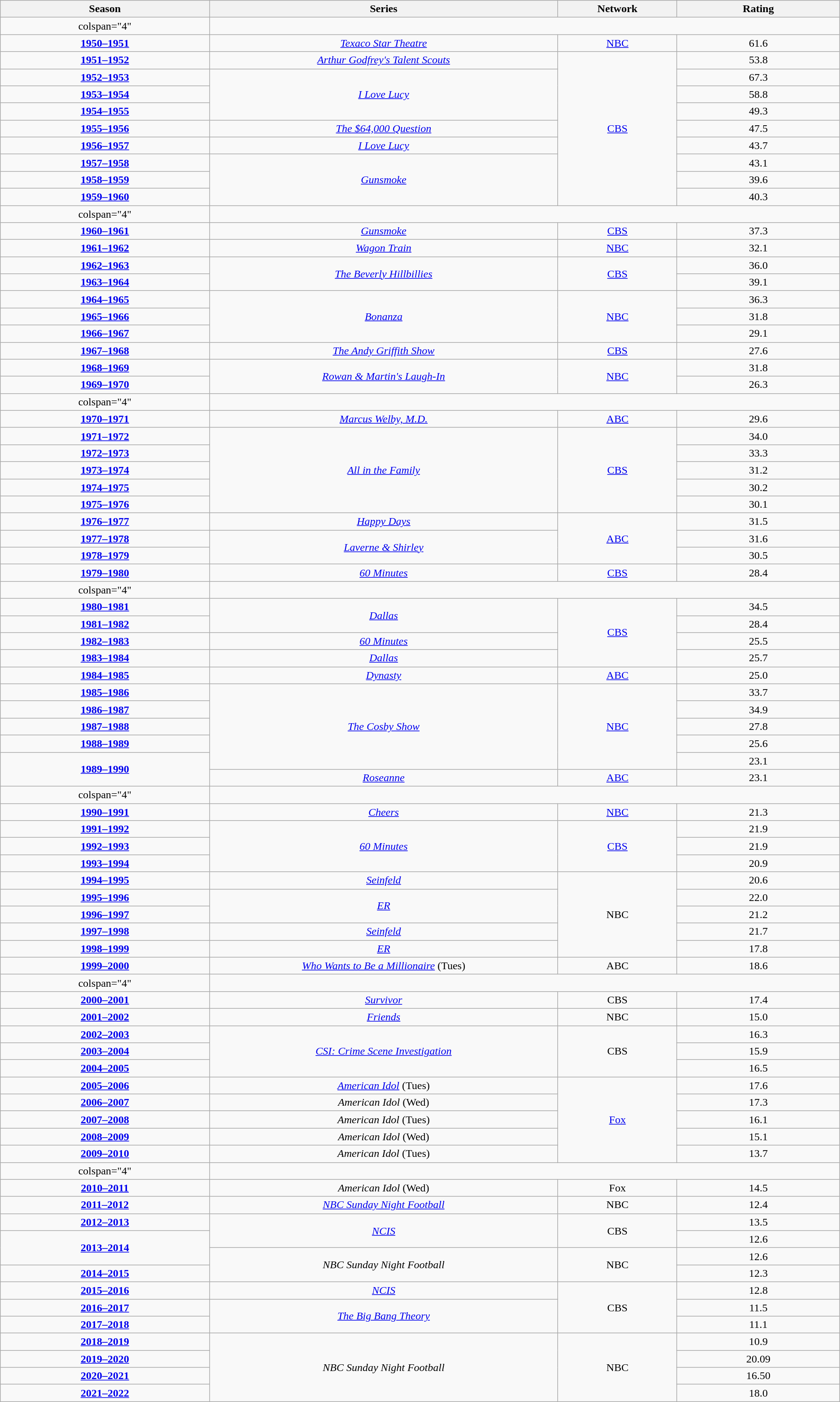<table class="wikitable" style="text-align:center;">
<tr>
<th style="width:9%;">Season</th>
<th style="width:15%;">Series</th>
<th style="width:5%;">Network</th>
<th style="width:7%;">Rating</th>
</tr>
<tr>
<td>colspan="4" </td>
</tr>
<tr>
<td><strong><a href='#'>1950–1951</a></strong></td>
<td><em><a href='#'>Texaco Star Theatre</a></em></td>
<td><a href='#'>NBC</a></td>
<td>61.6</td>
</tr>
<tr>
<td><strong><a href='#'>1951–1952</a></strong></td>
<td><em><a href='#'>Arthur Godfrey's Talent Scouts</a></em></td>
<td rowspan="9"><a href='#'>CBS</a></td>
<td>53.8</td>
</tr>
<tr>
<td><strong><a href='#'>1952–1953</a></strong></td>
<td rowspan="3"><em><a href='#'>I Love Lucy</a></em></td>
<td>67.3</td>
</tr>
<tr>
<td><strong><a href='#'>1953–1954</a></strong></td>
<td>58.8</td>
</tr>
<tr>
<td><strong><a href='#'>1954–1955</a></strong></td>
<td>49.3</td>
</tr>
<tr>
<td><strong><a href='#'>1955–1956</a></strong></td>
<td><em><a href='#'>The $64,000 Question</a></em></td>
<td>47.5</td>
</tr>
<tr>
<td><strong><a href='#'>1956–1957</a></strong></td>
<td><em><a href='#'>I Love Lucy</a></em></td>
<td>43.7</td>
</tr>
<tr>
<td><strong><a href='#'>1957–1958</a></strong></td>
<td rowspan="3"><em><a href='#'>Gunsmoke</a></em></td>
<td>43.1</td>
</tr>
<tr>
<td><strong><a href='#'>1958–1959</a></strong></td>
<td>39.6</td>
</tr>
<tr>
<td><strong><a href='#'>1959–1960</a></strong></td>
<td>40.3</td>
</tr>
<tr>
<td>colspan="4" </td>
</tr>
<tr>
<td><strong><a href='#'>1960–1961</a></strong></td>
<td><em><a href='#'>Gunsmoke</a></em></td>
<td><a href='#'>CBS</a></td>
<td>37.3</td>
</tr>
<tr>
<td><strong><a href='#'>1961–1962</a></strong></td>
<td><em><a href='#'>Wagon Train</a></em></td>
<td><a href='#'>NBC</a></td>
<td>32.1</td>
</tr>
<tr>
<td><strong><a href='#'>1962–1963</a></strong></td>
<td rowspan="2"><em><a href='#'>The Beverly Hillbillies</a></em></td>
<td rowspan="2"><a href='#'>CBS</a></td>
<td>36.0</td>
</tr>
<tr>
<td><strong><a href='#'>1963–1964</a></strong></td>
<td>39.1</td>
</tr>
<tr>
<td><strong><a href='#'>1964–1965</a></strong></td>
<td rowspan="3"><em><a href='#'>Bonanza</a></em></td>
<td rowspan="3"><a href='#'>NBC</a></td>
<td>36.3</td>
</tr>
<tr>
<td><strong><a href='#'>1965–1966</a></strong></td>
<td>31.8</td>
</tr>
<tr>
<td><strong><a href='#'>1966–1967</a></strong></td>
<td>29.1</td>
</tr>
<tr>
<td><strong><a href='#'>1967–1968</a></strong></td>
<td><em><a href='#'>The Andy Griffith Show</a></em></td>
<td><a href='#'>CBS</a></td>
<td>27.6</td>
</tr>
<tr>
<td><strong><a href='#'>1968–1969</a></strong></td>
<td rowspan="2"><em><a href='#'>Rowan & Martin's Laugh-In</a></em></td>
<td rowspan="2"><a href='#'>NBC</a></td>
<td>31.8</td>
</tr>
<tr>
<td><strong><a href='#'>1969–1970</a></strong></td>
<td>26.3</td>
</tr>
<tr>
<td>colspan="4" </td>
</tr>
<tr>
<td><strong><a href='#'>1970–1971</a></strong></td>
<td><em><a href='#'>Marcus Welby, M.D.</a></em></td>
<td><a href='#'>ABC</a></td>
<td>29.6</td>
</tr>
<tr>
<td><strong><a href='#'>1971–1972</a></strong></td>
<td rowspan="5"><em><a href='#'>All in the Family</a></em></td>
<td rowspan="5"><a href='#'>CBS</a></td>
<td>34.0</td>
</tr>
<tr>
<td><strong><a href='#'>1972–1973</a></strong></td>
<td>33.3</td>
</tr>
<tr>
<td><strong><a href='#'>1973–1974</a></strong></td>
<td>31.2</td>
</tr>
<tr>
<td><strong><a href='#'>1974–1975</a></strong></td>
<td>30.2</td>
</tr>
<tr>
<td><strong><a href='#'>1975–1976</a></strong></td>
<td>30.1</td>
</tr>
<tr>
<td><strong><a href='#'>1976–1977</a></strong></td>
<td><em><a href='#'>Happy Days</a></em></td>
<td rowspan="3"><a href='#'>ABC</a></td>
<td>31.5</td>
</tr>
<tr>
<td><strong><a href='#'>1977–1978</a></strong></td>
<td rowspan="2"><em><a href='#'>Laverne & Shirley</a></em></td>
<td>31.6</td>
</tr>
<tr>
<td><strong><a href='#'>1978–1979</a></strong></td>
<td>30.5</td>
</tr>
<tr>
<td><strong><a href='#'>1979–1980</a></strong></td>
<td><em><a href='#'>60 Minutes</a></em></td>
<td><a href='#'>CBS</a></td>
<td>28.4</td>
</tr>
<tr>
<td>colspan="4" </td>
</tr>
<tr>
<td><strong><a href='#'>1980–1981</a></strong></td>
<td rowspan="2"><em><a href='#'>Dallas</a></em></td>
<td rowspan="4"><a href='#'>CBS</a></td>
<td>34.5</td>
</tr>
<tr>
<td><strong><a href='#'>1981–1982</a></strong></td>
<td>28.4</td>
</tr>
<tr>
<td><strong><a href='#'>1982–1983</a></strong></td>
<td><em><a href='#'>60 Minutes</a></em></td>
<td>25.5</td>
</tr>
<tr>
<td><strong><a href='#'>1983–1984</a></strong></td>
<td><em><a href='#'>Dallas</a></em></td>
<td>25.7</td>
</tr>
<tr>
<td><strong><a href='#'>1984–1985</a></strong></td>
<td><em><a href='#'>Dynasty</a></em></td>
<td><a href='#'>ABC</a></td>
<td>25.0</td>
</tr>
<tr>
<td><strong><a href='#'>1985–1986</a></strong></td>
<td rowspan="5"><em><a href='#'>The Cosby Show</a></em></td>
<td rowspan="5"><a href='#'>NBC</a></td>
<td>33.7</td>
</tr>
<tr>
<td><strong><a href='#'>1986–1987</a></strong></td>
<td>34.9</td>
</tr>
<tr>
<td><strong><a href='#'>1987–1988</a></strong></td>
<td>27.8</td>
</tr>
<tr>
<td><strong><a href='#'>1988–1989</a></strong></td>
<td>25.6</td>
</tr>
<tr>
<td rowspan="2"><strong><a href='#'>1989–1990</a></strong></td>
<td>23.1</td>
</tr>
<tr>
<td><em><a href='#'>Roseanne</a></em></td>
<td><a href='#'>ABC</a></td>
<td>23.1</td>
</tr>
<tr>
<td>colspan="4" </td>
</tr>
<tr>
<td><strong><a href='#'>1990–1991</a></strong></td>
<td><em><a href='#'>Cheers</a></em></td>
<td><a href='#'>NBC</a></td>
<td>21.3</td>
</tr>
<tr>
<td><strong><a href='#'>1991–1992</a></strong></td>
<td rowspan="3"><em><a href='#'>60 Minutes</a></em></td>
<td rowspan="3"><a href='#'>CBS</a></td>
<td>21.9</td>
</tr>
<tr>
<td><strong><a href='#'>1992–1993</a></strong></td>
<td>21.9</td>
</tr>
<tr>
<td><strong><a href='#'>1993–1994</a></strong></td>
<td>20.9</td>
</tr>
<tr>
<td><strong><a href='#'>1994–1995</a></strong></td>
<td><em><a href='#'>Seinfeld</a></em></td>
<td rowspan="5">NBC</td>
<td>20.6</td>
</tr>
<tr>
<td><strong><a href='#'>1995–1996</a></strong></td>
<td rowspan="2"><em><a href='#'>ER</a></em></td>
<td>22.0</td>
</tr>
<tr>
<td><strong><a href='#'>1996–1997</a></strong></td>
<td>21.2</td>
</tr>
<tr>
<td><strong><a href='#'>1997–1998</a></strong></td>
<td><em><a href='#'>Seinfeld</a></em></td>
<td>21.7</td>
</tr>
<tr>
<td><strong><a href='#'>1998–1999</a></strong></td>
<td><em><a href='#'>ER</a></em></td>
<td>17.8</td>
</tr>
<tr>
<td><strong><a href='#'>1999–2000</a></strong></td>
<td><em><a href='#'>Who Wants to Be a Millionaire</a></em> (Tues)</td>
<td>ABC</td>
<td>18.6</td>
</tr>
<tr>
<td>colspan="4" </td>
</tr>
<tr>
<td><strong><a href='#'>2000–2001</a></strong></td>
<td><em><a href='#'>Survivor</a></em></td>
<td>CBS</td>
<td>17.4</td>
</tr>
<tr>
<td><strong><a href='#'>2001–2002</a></strong></td>
<td><em><a href='#'>Friends</a></em></td>
<td>NBC</td>
<td>15.0</td>
</tr>
<tr>
<td><strong><a href='#'>2002–2003</a></strong></td>
<td rowspan="3"><em><a href='#'>CSI: Crime Scene Investigation</a></em></td>
<td rowspan="3">CBS</td>
<td>16.3</td>
</tr>
<tr>
<td><strong><a href='#'>2003–2004</a></strong></td>
<td>15.9</td>
</tr>
<tr>
<td><strong><a href='#'>2004–2005</a></strong></td>
<td>16.5</td>
</tr>
<tr>
<td><strong><a href='#'>2005–2006</a></strong></td>
<td><em><a href='#'>American Idol</a></em> (Tues)</td>
<td rowspan="5"><a href='#'>Fox</a></td>
<td>17.6</td>
</tr>
<tr>
<td><strong><a href='#'>2006–2007</a></strong></td>
<td><em>American Idol</em> (Wed)</td>
<td>17.3</td>
</tr>
<tr>
<td><strong><a href='#'>2007–2008</a></strong></td>
<td><em>American Idol</em> (Tues)</td>
<td>16.1</td>
</tr>
<tr>
<td><strong><a href='#'>2008–2009</a></strong></td>
<td><em>American Idol</em> (Wed)</td>
<td>15.1</td>
</tr>
<tr>
<td><strong><a href='#'>2009–2010</a></strong></td>
<td><em>American Idol</em> (Tues)</td>
<td>13.7</td>
</tr>
<tr>
<td>colspan="4" </td>
</tr>
<tr>
<td><strong><a href='#'>2010–2011</a></strong></td>
<td><em>American Idol</em> (Wed)</td>
<td>Fox</td>
<td>14.5</td>
</tr>
<tr>
<td><strong><a href='#'>2011–2012</a></strong></td>
<td><em><a href='#'>NBC Sunday Night Football</a></em></td>
<td>NBC</td>
<td>12.4</td>
</tr>
<tr>
<td><strong><a href='#'>2012–2013</a></strong></td>
<td rowspan="2"><em><a href='#'>NCIS</a></em></td>
<td rowspan="2">CBS</td>
<td>13.5</td>
</tr>
<tr>
<td rowspan="2"><strong><a href='#'>2013–2014</a></strong></td>
<td>12.6</td>
</tr>
<tr>
<td rowspan="2"><em>NBC Sunday Night Football</em></td>
<td rowspan="2">NBC</td>
<td>12.6</td>
</tr>
<tr>
<td><strong><a href='#'>2014–2015</a></strong></td>
<td>12.3</td>
</tr>
<tr>
<td><strong><a href='#'>2015–2016</a></strong></td>
<td><em><a href='#'>NCIS</a></em></td>
<td rowspan="3">CBS</td>
<td>12.8</td>
</tr>
<tr>
<td><strong><a href='#'>2016–2017</a></strong></td>
<td rowspan="2"><em><a href='#'>The Big Bang Theory</a></em></td>
<td>11.5</td>
</tr>
<tr>
<td><strong><a href='#'>2017–2018</a></strong></td>
<td>11.1</td>
</tr>
<tr>
<td><strong><a href='#'>2018–2019</a></strong></td>
<td rowspan="4"><em>NBC Sunday Night Football</em></td>
<td rowspan="4">NBC</td>
<td>10.9</td>
</tr>
<tr>
<td><strong><a href='#'>2019–2020</a></strong></td>
<td>20.09</td>
</tr>
<tr>
<td><strong><a href='#'>2020–2021</a></strong></td>
<td>16.50</td>
</tr>
<tr>
<td><strong><a href='#'>2021–2022</a></strong></td>
<td>18.0</td>
</tr>
</table>
